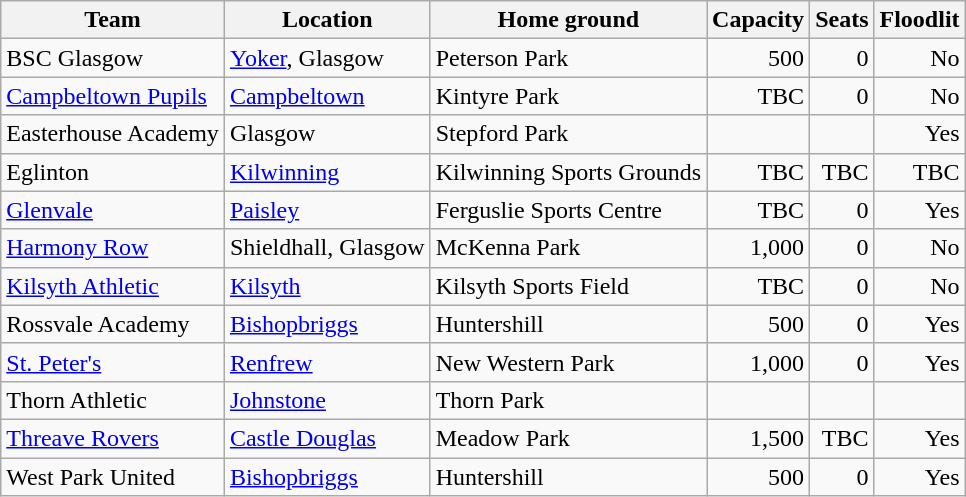<table class="wikitable sortable">
<tr>
<th>Team</th>
<th>Location</th>
<th>Home ground</th>
<th data-sort-type="number">Capacity</th>
<th data-sort-type="number">Seats</th>
<th>Floodlit</th>
</tr>
<tr>
<td>BSC Glasgow</td>
<td><a href='#'>Yoker</a>, Glasgow</td>
<td>Peterson Park</td>
<td align=right>500</td>
<td align=right>0</td>
<td align=right>No</td>
</tr>
<tr>
<td><a href='#'>Campbeltown Pupils</a></td>
<td><a href='#'>Campbeltown</a></td>
<td>Kintyre Park</td>
<td align=right>TBC</td>
<td align=right>0</td>
<td align=right>No</td>
</tr>
<tr>
<td>Easterhouse Academy</td>
<td>Glasgow</td>
<td>Stepford Park</td>
<td align=right></td>
<td align=right></td>
<td align=right>Yes</td>
</tr>
<tr>
<td>Eglinton</td>
<td><a href='#'>Kilwinning</a></td>
<td>Kilwinning Sports Grounds</td>
<td align=right>TBC</td>
<td align=right>TBC</td>
<td align=right>TBC</td>
</tr>
<tr>
<td><a href='#'>Glenvale</a></td>
<td><a href='#'>Paisley</a></td>
<td>Ferguslie Sports Centre</td>
<td align=right>TBC</td>
<td align=right>0</td>
<td align=right>Yes</td>
</tr>
<tr>
<td><a href='#'>Harmony Row</a></td>
<td>Shieldhall, Glasgow</td>
<td>McKenna Park</td>
<td align=right>1,000</td>
<td align=right>0</td>
<td align=right>No</td>
</tr>
<tr>
<td><a href='#'>Kilsyth Athletic</a></td>
<td><a href='#'>Kilsyth</a></td>
<td>Kilsyth Sports Field</td>
<td align=right>TBC</td>
<td align=right>0</td>
<td align=right>No</td>
</tr>
<tr>
<td>Rossvale Academy</td>
<td><a href='#'>Bishopbriggs</a></td>
<td>Huntershill</td>
<td align=right>500</td>
<td align=right>0</td>
<td align=right>Yes</td>
</tr>
<tr>
<td><a href='#'>St. Peter's</a></td>
<td><a href='#'>Renfrew</a></td>
<td>New Western Park</td>
<td align=right>1,000</td>
<td align=right>0</td>
<td align=right>Yes</td>
</tr>
<tr>
<td>Thorn Athletic</td>
<td><a href='#'>Johnstone</a></td>
<td>Thorn Park</td>
<td align=right></td>
<td align=right></td>
<td align=right></td>
</tr>
<tr>
<td><a href='#'>Threave Rovers</a> </td>
<td><a href='#'>Castle Douglas</a></td>
<td>Meadow Park</td>
<td align=right>1,500</td>
<td align=right>TBC</td>
<td align=right>Yes</td>
</tr>
<tr>
<td>West Park United</td>
<td><a href='#'>Bishopbriggs</a></td>
<td>Huntershill</td>
<td align=right>500</td>
<td align=right>0</td>
<td align=right>Yes</td>
</tr>
</table>
